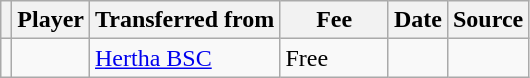<table class="wikitable plainrowheaders sortable">
<tr>
<th></th>
<th scope="col">Player</th>
<th>Transferred from</th>
<th style="width: 65px;">Fee</th>
<th scope="col">Date</th>
<th scope="col">Source</th>
</tr>
<tr>
<td align=center></td>
<td></td>
<td> <a href='#'>Hertha BSC</a></td>
<td>Free</td>
<td></td>
<td></td>
</tr>
</table>
